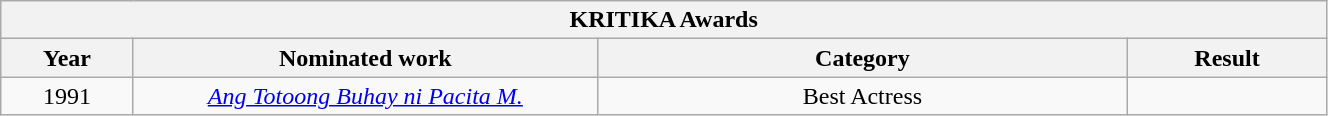<table width="70%" class="wikitable sortable">
<tr>
<th colspan="4" align="center"><strong>KRITIKA Awards</strong></th>
</tr>
<tr>
<th width="10%">Year</th>
<th width="35%">Nominated work</th>
<th width="40%">Category</th>
<th width="15%">Result</th>
</tr>
<tr>
<td align="center">1991</td>
<td align="center"><em><a href='#'>Ang Totoong Buhay ni Pacita M.</a></em></td>
<td align="center">Best Actress</td>
<td></td>
</tr>
</table>
